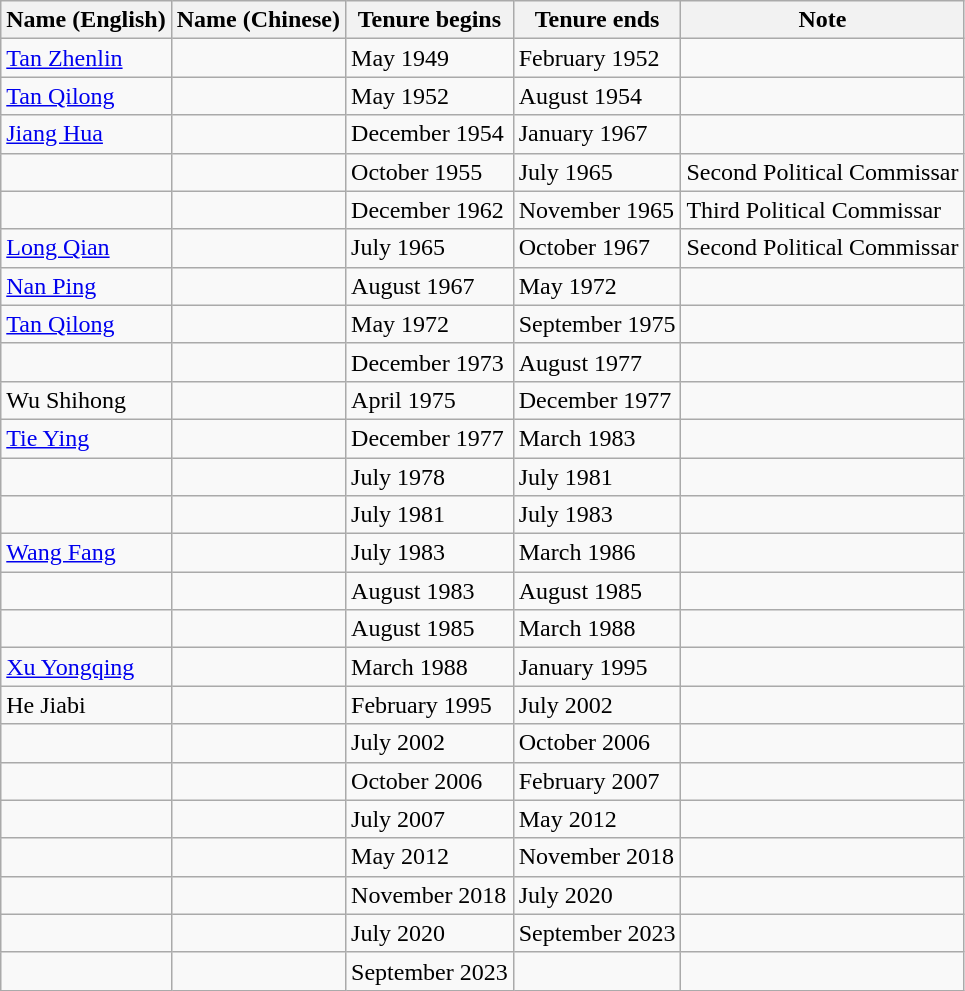<table class="wikitable">
<tr>
<th>Name (English)</th>
<th>Name (Chinese)</th>
<th>Tenure begins</th>
<th>Tenure ends</th>
<th>Note</th>
</tr>
<tr>
<td><a href='#'>Tan Zhenlin</a></td>
<td></td>
<td>May 1949</td>
<td>February 1952</td>
<td></td>
</tr>
<tr>
<td><a href='#'>Tan Qilong</a></td>
<td></td>
<td>May 1952</td>
<td>August 1954</td>
<td></td>
</tr>
<tr>
<td><a href='#'>Jiang Hua</a></td>
<td></td>
<td>December 1954</td>
<td>January 1967</td>
<td></td>
</tr>
<tr>
<td></td>
<td></td>
<td>October 1955</td>
<td>July 1965</td>
<td>Second Political Commissar</td>
</tr>
<tr>
<td></td>
<td></td>
<td>December 1962</td>
<td>November 1965</td>
<td>Third Political Commissar</td>
</tr>
<tr>
<td><a href='#'>Long Qian</a></td>
<td></td>
<td>July 1965</td>
<td>October 1967</td>
<td>Second Political Commissar</td>
</tr>
<tr>
<td><a href='#'>Nan Ping</a></td>
<td></td>
<td>August 1967</td>
<td>May 1972</td>
<td></td>
</tr>
<tr>
<td><a href='#'>Tan Qilong</a></td>
<td></td>
<td>May 1972</td>
<td>September 1975</td>
<td></td>
</tr>
<tr>
<td></td>
<td></td>
<td>December 1973</td>
<td>August 1977</td>
<td></td>
</tr>
<tr>
<td>Wu Shihong</td>
<td></td>
<td>April 1975</td>
<td>December 1977</td>
<td></td>
</tr>
<tr>
<td><a href='#'>Tie Ying</a></td>
<td></td>
<td>December 1977</td>
<td>March 1983</td>
<td></td>
</tr>
<tr>
<td></td>
<td></td>
<td>July 1978</td>
<td>July 1981</td>
<td></td>
</tr>
<tr>
<td></td>
<td></td>
<td>July 1981</td>
<td>July 1983</td>
<td></td>
</tr>
<tr>
<td><a href='#'>Wang Fang</a></td>
<td></td>
<td>July 1983</td>
<td>March 1986</td>
<td></td>
</tr>
<tr>
<td></td>
<td></td>
<td>August 1983</td>
<td>August 1985</td>
<td></td>
</tr>
<tr>
<td></td>
<td></td>
<td>August 1985</td>
<td>March 1988</td>
<td></td>
</tr>
<tr>
<td><a href='#'>Xu Yongqing</a></td>
<td></td>
<td>March 1988</td>
<td>January 1995</td>
<td></td>
</tr>
<tr>
<td>He Jiabi</td>
<td></td>
<td>February 1995</td>
<td>July 2002</td>
<td></td>
</tr>
<tr>
<td></td>
<td></td>
<td>July 2002</td>
<td>October 2006</td>
<td></td>
</tr>
<tr>
<td></td>
<td></td>
<td>October 2006</td>
<td>February 2007</td>
<td></td>
</tr>
<tr>
<td></td>
<td></td>
<td>July 2007</td>
<td>May 2012</td>
<td></td>
</tr>
<tr>
<td></td>
<td></td>
<td>May 2012</td>
<td>November 2018</td>
<td></td>
</tr>
<tr>
<td></td>
<td></td>
<td>November 2018</td>
<td>July 2020</td>
<td></td>
</tr>
<tr>
<td></td>
<td></td>
<td>July 2020</td>
<td>September 2023</td>
<td></td>
</tr>
<tr>
<td></td>
<td></td>
<td>September 2023</td>
<td></td>
<td></td>
</tr>
</table>
